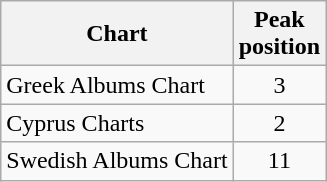<table class="wikitable">
<tr style="background:#ebf5ff;">
<th align="left">Chart</th>
<th align="left">Peak<br>position</th>
</tr>
<tr>
<td align="left">Greek Albums Chart</td>
<td style="text-align:center;">3</td>
</tr>
<tr>
<td align="left">Cyprus Charts</td>
<td style="text-align:center;">2</td>
</tr>
<tr>
<td align="left">Swedish Albums Chart</td>
<td style="text-align:center;">11</td>
</tr>
</table>
